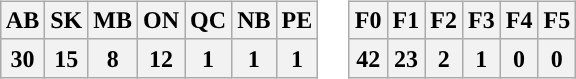<table style="margin-left: auto; margin-right: auto; border: none;">
<tr>
<td><br><table class="wikitable">
<tr>
<th>AB</th>
<th>SK</th>
<th>MB</th>
<th>ON</th>
<th>QC</th>
<th>NB</th>
<th>PE</th>
</tr>
<tr>
<th>30</th>
<th>15</th>
<th>8</th>
<th>12</th>
<th>1</th>
<th>1</th>
<th>1</th>
</tr>
</table>
</td>
<td><br><table class="wikitable">
<tr>
<th style="background-color:#">F0</th>
<th style="background-color:#">F1</th>
<th style="background-color:#">F2</th>
<th style="background-color:#">F3</th>
<th style="background-color:#">F4</th>
<th style="background-color:#">F5</th>
</tr>
<tr>
<th>42</th>
<th>23</th>
<th>2</th>
<th>1</th>
<th>0</th>
<th>0</th>
</tr>
</table>
</td>
</tr>
</table>
